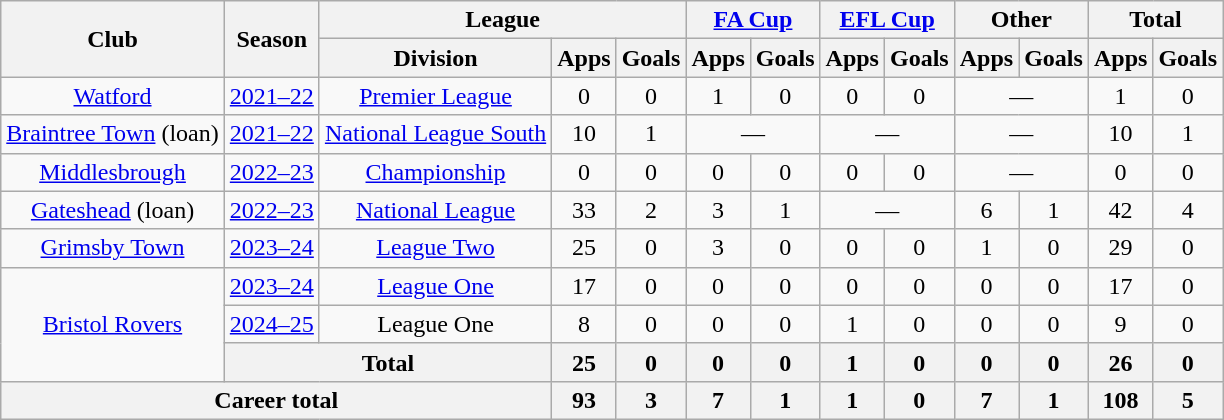<table class=wikitable style=text-align:center>
<tr>
<th rowspan=2>Club</th>
<th rowspan=2>Season</th>
<th colspan=3>League</th>
<th colspan=2><a href='#'>FA Cup</a></th>
<th colspan=2><a href='#'>EFL Cup</a></th>
<th colspan=2>Other</th>
<th colspan=2>Total</th>
</tr>
<tr>
<th>Division</th>
<th>Apps</th>
<th>Goals</th>
<th>Apps</th>
<th>Goals</th>
<th>Apps</th>
<th>Goals</th>
<th>Apps</th>
<th>Goals</th>
<th>Apps</th>
<th>Goals</th>
</tr>
<tr>
<td><a href='#'>Watford</a></td>
<td><a href='#'>2021–22</a></td>
<td><a href='#'>Premier League</a></td>
<td>0</td>
<td>0</td>
<td>1</td>
<td>0</td>
<td>0</td>
<td>0</td>
<td colspan="2">—</td>
<td>1</td>
<td>0</td>
</tr>
<tr>
<td><a href='#'>Braintree Town</a> (loan)</td>
<td><a href='#'>2021–22</a></td>
<td><a href='#'>National League South</a></td>
<td>10</td>
<td>1</td>
<td colspan="2">—</td>
<td colspan="2">—</td>
<td colspan="2">—</td>
<td>10</td>
<td>1</td>
</tr>
<tr>
<td><a href='#'>Middlesbrough</a></td>
<td><a href='#'>2022–23</a></td>
<td><a href='#'>Championship</a></td>
<td>0</td>
<td>0</td>
<td>0</td>
<td>0</td>
<td>0</td>
<td>0</td>
<td colspan="2">—</td>
<td>0</td>
<td>0</td>
</tr>
<tr>
<td><a href='#'>Gateshead</a> (loan)</td>
<td><a href='#'>2022–23</a></td>
<td><a href='#'>National League</a></td>
<td>33</td>
<td>2</td>
<td>3</td>
<td>1</td>
<td colspan="2">—</td>
<td>6</td>
<td>1</td>
<td>42</td>
<td>4</td>
</tr>
<tr>
<td><a href='#'>Grimsby Town</a></td>
<td><a href='#'>2023–24</a></td>
<td><a href='#'>League Two</a></td>
<td>25</td>
<td>0</td>
<td>3</td>
<td>0</td>
<td>0</td>
<td>0</td>
<td>1</td>
<td>0</td>
<td>29</td>
<td>0</td>
</tr>
<tr>
<td rowspan="3"><a href='#'>Bristol Rovers</a></td>
<td><a href='#'>2023–24</a></td>
<td><a href='#'>League One</a></td>
<td>17</td>
<td>0</td>
<td>0</td>
<td>0</td>
<td>0</td>
<td>0</td>
<td>0</td>
<td>0</td>
<td>17</td>
<td>0</td>
</tr>
<tr>
<td><a href='#'>2024–25</a></td>
<td>League One</td>
<td>8</td>
<td>0</td>
<td>0</td>
<td>0</td>
<td>1</td>
<td>0</td>
<td>0</td>
<td>0</td>
<td>9</td>
<td>0</td>
</tr>
<tr>
<th colspan="2">Total</th>
<th>25</th>
<th>0</th>
<th>0</th>
<th>0</th>
<th>1</th>
<th>0</th>
<th>0</th>
<th>0</th>
<th>26</th>
<th>0</th>
</tr>
<tr>
<th colspan="3">Career total</th>
<th>93</th>
<th>3</th>
<th>7</th>
<th>1</th>
<th>1</th>
<th>0</th>
<th>7</th>
<th>1</th>
<th>108</th>
<th>5</th>
</tr>
</table>
